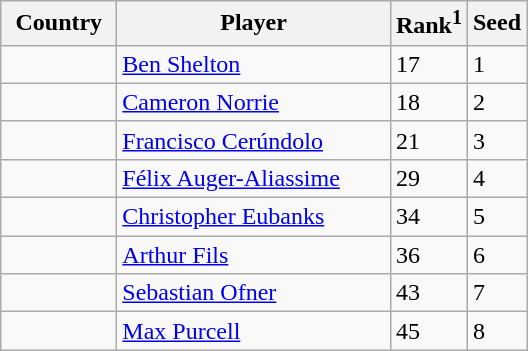<table class="sortable wikitable">
<tr>
<th width=70>Country</th>
<th width=175>Player</th>
<th>Rank<sup>1</sup></th>
<th>Seed</th>
</tr>
<tr>
<td></td>
<td><a href='#'>Ben Shelton</a></td>
<td>17</td>
<td>1</td>
</tr>
<tr>
<td></td>
<td><a href='#'>Cameron Norrie</a></td>
<td>18</td>
<td>2</td>
</tr>
<tr>
<td></td>
<td><a href='#'>Francisco Cerúndolo</a></td>
<td>21</td>
<td>3</td>
</tr>
<tr>
<td></td>
<td><a href='#'>Félix Auger-Aliassime</a></td>
<td>29</td>
<td>4</td>
</tr>
<tr>
<td></td>
<td><a href='#'>Christopher Eubanks</a></td>
<td>34</td>
<td>5</td>
</tr>
<tr>
<td></td>
<td><a href='#'>Arthur Fils</a></td>
<td>36</td>
<td>6</td>
</tr>
<tr>
<td></td>
<td><a href='#'>Sebastian Ofner</a></td>
<td>43</td>
<td>7</td>
</tr>
<tr>
<td></td>
<td><a href='#'>Max Purcell</a></td>
<td>45</td>
<td>8</td>
</tr>
</table>
